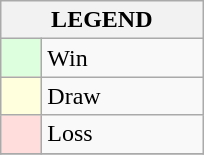<table class="wikitable">
<tr>
<th colspan="2">LEGEND</th>
</tr>
<tr>
<td style="background:#ddffdd;" width=20> </td>
<td width=100>Win</td>
</tr>
<tr>
<td style="background:#ffffdd"  width=20> </td>
<td width=100>Draw</td>
</tr>
<tr>
<td style="background:#ffdddd;" width=20> </td>
<td width=100>Loss</td>
</tr>
<tr>
</tr>
</table>
